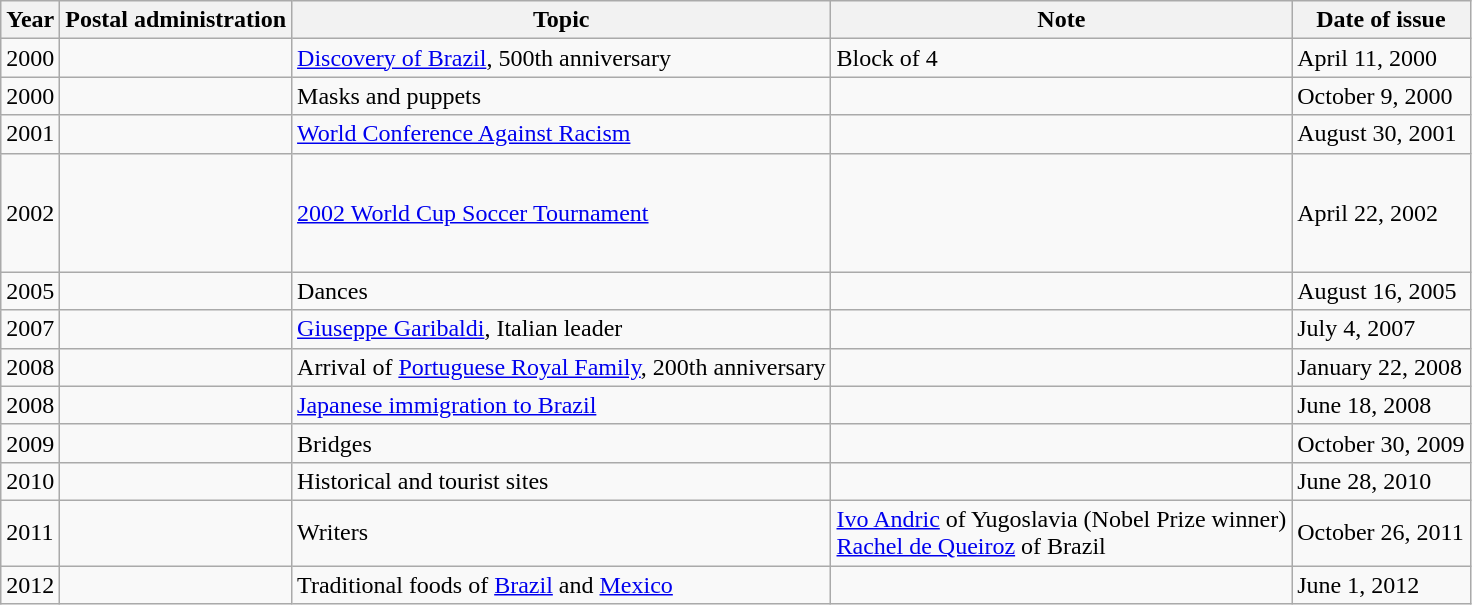<table class="wikitable">
<tr>
<th>Year</th>
<th>Postal administration</th>
<th>Topic</th>
<th>Note</th>
<th>Date of issue</th>
</tr>
<tr>
<td>2000</td>
<td></td>
<td><a href='#'>Discovery of Brazil</a>, 500th anniversary</td>
<td>Block of 4</td>
<td>April 11, 2000</td>
</tr>
<tr>
<td>2000</td>
<td></td>
<td>Masks and puppets</td>
<td></td>
<td>October 9, 2000</td>
</tr>
<tr>
<td>2001</td>
<td></td>
<td><a href='#'>World Conference Against Racism</a></td>
<td></td>
<td>August 30, 2001</td>
</tr>
<tr>
<td>2002</td>
<td> <br>  <br>  <br>  <br> </td>
<td><a href='#'>2002 World Cup Soccer Tournament</a></td>
<td></td>
<td>April 22, 2002</td>
</tr>
<tr>
<td>2005</td>
<td></td>
<td>Dances</td>
<td></td>
<td>August 16, 2005</td>
</tr>
<tr>
<td>2007</td>
<td></td>
<td><a href='#'>Giuseppe Garibaldi</a>, Italian leader</td>
<td></td>
<td>July 4, 2007</td>
</tr>
<tr>
<td>2008</td>
<td></td>
<td>Arrival of <a href='#'>Portuguese Royal Family</a>, 200th anniversary</td>
<td></td>
<td>January 22, 2008</td>
</tr>
<tr>
<td>2008</td>
<td></td>
<td><a href='#'>Japanese immigration to Brazil</a></td>
<td></td>
<td>June 18, 2008</td>
</tr>
<tr>
<td>2009</td>
<td></td>
<td>Bridges</td>
<td></td>
<td>October 30, 2009</td>
</tr>
<tr>
<td>2010</td>
<td></td>
<td>Historical and tourist sites</td>
<td></td>
<td>June 28, 2010</td>
</tr>
<tr>
<td>2011</td>
<td></td>
<td>Writers</td>
<td><a href='#'>Ivo Andric</a> of Yugoslavia (Nobel Prize winner)<br><a href='#'>Rachel de Queiroz</a> of Brazil</td>
<td>October 26, 2011</td>
</tr>
<tr>
<td>2012</td>
<td></td>
<td>Traditional foods of <a href='#'>Brazil</a> and <a href='#'>Mexico</a></td>
<td></td>
<td>June 1, 2012</td>
</tr>
</table>
